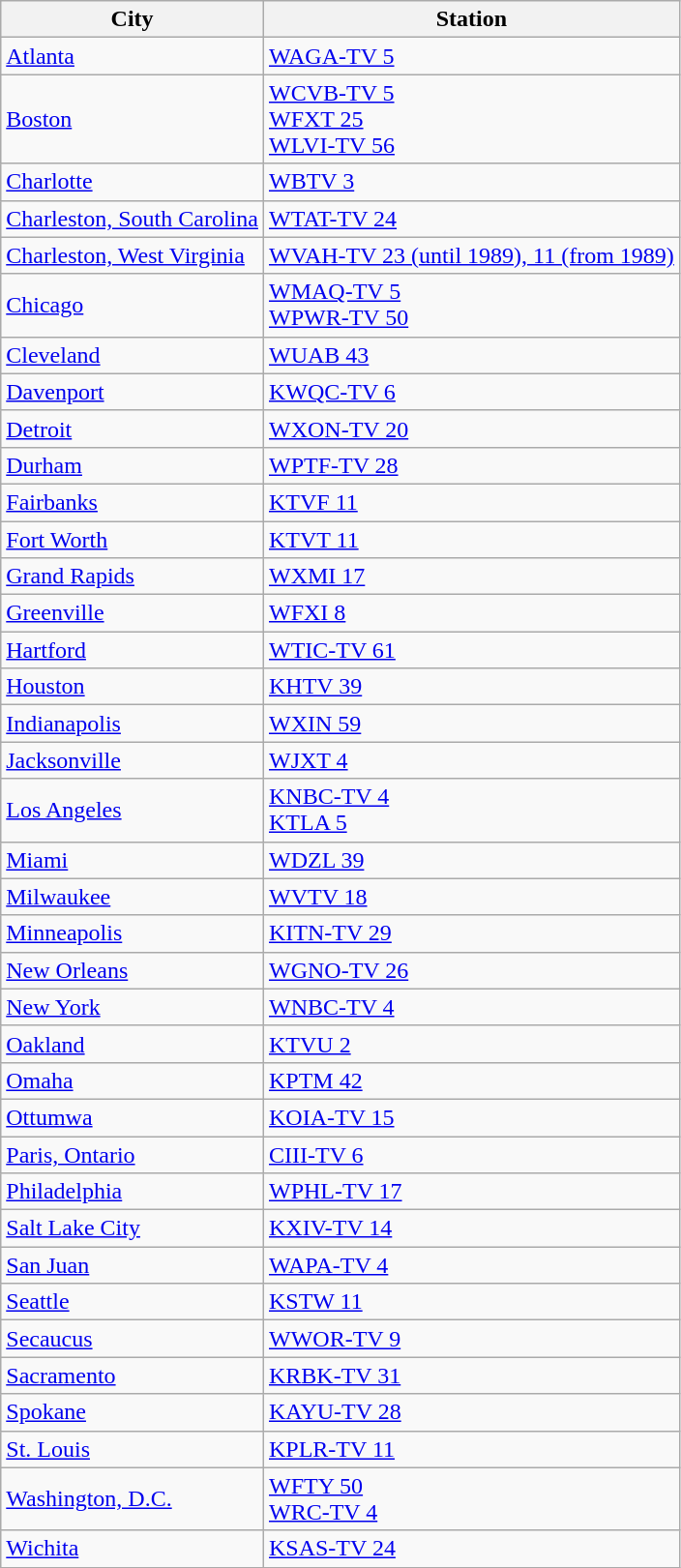<table class="wikitable">
<tr>
<th>City</th>
<th>Station</th>
</tr>
<tr>
<td><a href='#'>Atlanta</a></td>
<td><a href='#'>WAGA-TV 5</a></td>
</tr>
<tr>
<td><a href='#'>Boston</a></td>
<td><a href='#'>WCVB-TV 5</a><br><a href='#'>WFXT 25</a><br><a href='#'>WLVI-TV 56</a></td>
</tr>
<tr>
<td><a href='#'>Charlotte</a></td>
<td><a href='#'>WBTV 3</a></td>
</tr>
<tr>
<td><a href='#'>Charleston, South Carolina</a></td>
<td><a href='#'>WTAT-TV 24</a></td>
</tr>
<tr>
<td><a href='#'>Charleston, West Virginia</a></td>
<td><a href='#'>WVAH-TV 23 (until 1989), 11 (from 1989)</a></td>
</tr>
<tr>
<td><a href='#'>Chicago</a></td>
<td><a href='#'>WMAQ-TV 5</a><br><a href='#'>WPWR-TV 50</a></td>
</tr>
<tr>
<td><a href='#'>Cleveland</a></td>
<td><a href='#'>WUAB 43</a></td>
</tr>
<tr>
<td><a href='#'>Davenport</a></td>
<td><a href='#'>KWQC-TV 6</a></td>
</tr>
<tr>
<td><a href='#'>Detroit</a></td>
<td><a href='#'>WXON-TV 20</a></td>
</tr>
<tr>
<td><a href='#'>Durham</a></td>
<td><a href='#'>WPTF-TV 28</a></td>
</tr>
<tr>
<td><a href='#'>Fairbanks</a></td>
<td><a href='#'>KTVF 11</a></td>
</tr>
<tr>
<td><a href='#'>Fort Worth</a></td>
<td><a href='#'>KTVT 11</a></td>
</tr>
<tr>
<td><a href='#'>Grand Rapids</a></td>
<td><a href='#'>WXMI 17</a></td>
</tr>
<tr>
<td><a href='#'>Greenville</a></td>
<td><a href='#'>WFXI 8</a></td>
</tr>
<tr>
<td><a href='#'>Hartford</a></td>
<td><a href='#'>WTIC-TV 61</a></td>
</tr>
<tr>
<td><a href='#'>Houston</a></td>
<td><a href='#'>KHTV 39</a></td>
</tr>
<tr>
<td><a href='#'>Indianapolis</a></td>
<td><a href='#'>WXIN 59</a></td>
</tr>
<tr>
<td><a href='#'>Jacksonville</a></td>
<td><a href='#'>WJXT 4</a></td>
</tr>
<tr>
<td><a href='#'>Los Angeles</a></td>
<td><a href='#'>KNBC-TV 4</a><br><a href='#'>KTLA 5</a></td>
</tr>
<tr>
<td><a href='#'>Miami</a></td>
<td><a href='#'>WDZL 39</a></td>
</tr>
<tr>
<td><a href='#'>Milwaukee</a></td>
<td><a href='#'>WVTV 18</a></td>
</tr>
<tr>
<td><a href='#'>Minneapolis</a></td>
<td><a href='#'>KITN-TV 29</a></td>
</tr>
<tr>
<td><a href='#'>New Orleans</a></td>
<td><a href='#'>WGNO-TV 26</a></td>
</tr>
<tr>
<td><a href='#'>New York</a></td>
<td><a href='#'>WNBC-TV 4</a></td>
</tr>
<tr>
<td><a href='#'>Oakland</a></td>
<td><a href='#'>KTVU 2</a></td>
</tr>
<tr>
<td><a href='#'>Omaha</a></td>
<td><a href='#'>KPTM 42</a></td>
</tr>
<tr>
<td><a href='#'>Ottumwa</a></td>
<td><a href='#'>KOIA-TV 15</a></td>
</tr>
<tr>
<td><a href='#'>Paris, Ontario</a></td>
<td><a href='#'>CIII-TV 6</a></td>
</tr>
<tr>
<td><a href='#'>Philadelphia</a></td>
<td><a href='#'>WPHL-TV 17</a></td>
</tr>
<tr>
<td><a href='#'>Salt Lake City</a></td>
<td><a href='#'>KXIV-TV 14</a></td>
</tr>
<tr>
<td><a href='#'>San Juan</a></td>
<td><a href='#'>WAPA-TV 4</a></td>
</tr>
<tr>
<td><a href='#'>Seattle</a></td>
<td><a href='#'>KSTW 11</a></td>
</tr>
<tr>
<td><a href='#'>Secaucus</a></td>
<td><a href='#'>WWOR-TV 9</a></td>
</tr>
<tr>
<td><a href='#'>Sacramento</a></td>
<td><a href='#'>KRBK-TV 31</a></td>
</tr>
<tr>
<td><a href='#'>Spokane</a></td>
<td><a href='#'>KAYU-TV 28</a></td>
</tr>
<tr>
<td><a href='#'>St. Louis</a></td>
<td><a href='#'>KPLR-TV 11</a></td>
</tr>
<tr>
<td><a href='#'>Washington, D.C.</a></td>
<td><a href='#'>WFTY 50</a><br><a href='#'>WRC-TV 4</a></td>
</tr>
<tr>
<td><a href='#'>Wichita</a></td>
<td><a href='#'>KSAS-TV 24</a></td>
</tr>
</table>
